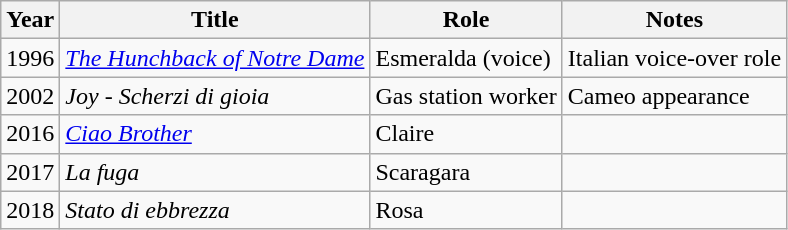<table class="wikitable">
<tr>
<th>Year</th>
<th>Title</th>
<th>Role</th>
<th>Notes</th>
</tr>
<tr>
<td>1996</td>
<td><em><a href='#'>The Hunchback of Notre Dame</a></em></td>
<td>Esmeralda (voice)</td>
<td>Italian voice-over role</td>
</tr>
<tr>
<td>2002</td>
<td><em>Joy - Scherzi di gioia</em></td>
<td>Gas station worker</td>
<td>Cameo appearance</td>
</tr>
<tr>
<td>2016</td>
<td><em><a href='#'>Ciao Brother</a></em></td>
<td>Claire</td>
<td></td>
</tr>
<tr>
<td>2017</td>
<td><em>La fuga</em></td>
<td>Scaragara</td>
<td></td>
</tr>
<tr>
<td>2018</td>
<td><em>Stato di ebbrezza</em></td>
<td>Rosa</td>
<td></td>
</tr>
</table>
